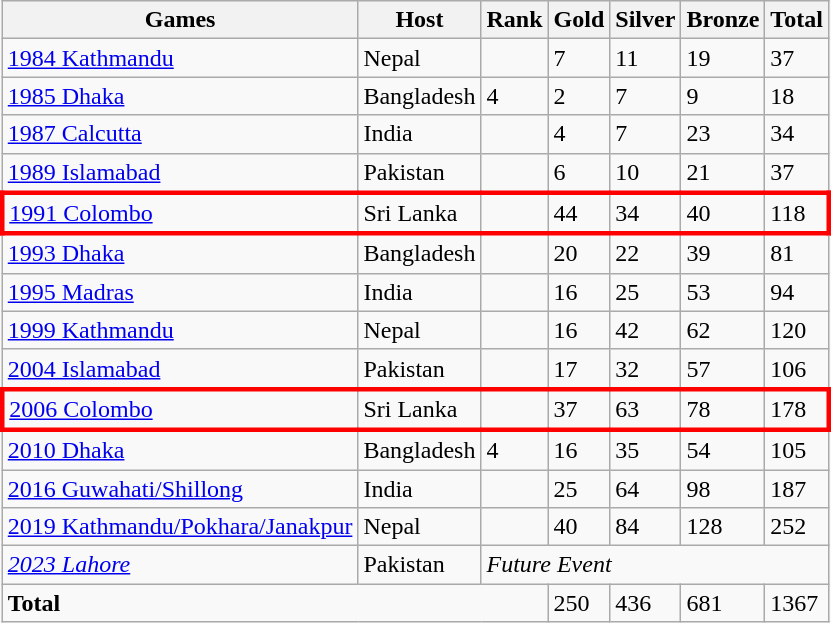<table class="wikitable">
<tr>
<th>Games</th>
<th>Host</th>
<th>Rank</th>
<th> Gold</th>
<th> Silver</th>
<th> Bronze</th>
<th>Total</th>
</tr>
<tr>
<td><a href='#'>1984 Kathmandu</a></td>
<td> Nepal</td>
<td></td>
<td>7</td>
<td>11</td>
<td>19</td>
<td>37</td>
</tr>
<tr>
<td><a href='#'>1985 Dhaka</a></td>
<td> Bangladesh</td>
<td>4</td>
<td>2</td>
<td>7</td>
<td>9</td>
<td>18</td>
</tr>
<tr>
<td><a href='#'>1987 Calcutta</a></td>
<td> India</td>
<td></td>
<td>4</td>
<td>7</td>
<td>23</td>
<td>34</td>
</tr>
<tr>
<td><a href='#'>1989 Islamabad</a></td>
<td> Pakistan</td>
<td></td>
<td>6</td>
<td>10</td>
<td>21</td>
<td>37</td>
</tr>
<tr style="border: 3px solid red">
<td><a href='#'>1991 Colombo</a></td>
<td> Sri Lanka</td>
<td></td>
<td>44</td>
<td>34</td>
<td>40</td>
<td>118</td>
</tr>
<tr>
<td><a href='#'>1993 Dhaka</a></td>
<td> Bangladesh</td>
<td></td>
<td>20</td>
<td>22</td>
<td>39</td>
<td>81</td>
</tr>
<tr>
<td><a href='#'>1995 Madras</a></td>
<td> India</td>
<td></td>
<td>16</td>
<td>25</td>
<td>53</td>
<td>94</td>
</tr>
<tr>
<td><a href='#'>1999 Kathmandu</a></td>
<td> Nepal</td>
<td></td>
<td>16</td>
<td>42</td>
<td>62</td>
<td>120</td>
</tr>
<tr>
<td><a href='#'>2004 Islamabad</a></td>
<td> Pakistan</td>
<td></td>
<td>17</td>
<td>32</td>
<td>57</td>
<td>106</td>
</tr>
<tr style="border: 3px solid red">
<td><a href='#'>2006 Colombo</a></td>
<td> Sri Lanka</td>
<td></td>
<td>37</td>
<td>63</td>
<td>78</td>
<td>178</td>
</tr>
<tr>
<td><a href='#'>2010 Dhaka</a></td>
<td> Bangladesh</td>
<td>4</td>
<td>16</td>
<td>35</td>
<td>54</td>
<td>105</td>
</tr>
<tr>
<td><a href='#'>2016 Guwahati/Shillong</a></td>
<td> India</td>
<td></td>
<td>25</td>
<td>64</td>
<td>98</td>
<td>187</td>
</tr>
<tr>
<td><a href='#'>2019 Kathmandu/Pokhara/Janakpur</a></td>
<td> Nepal</td>
<td></td>
<td>40</td>
<td>84</td>
<td>128</td>
<td>252</td>
</tr>
<tr>
<td><em><a href='#'>2023 Lahore</a></em></td>
<td> Pakistan</td>
<td colspan="5"><em>Future Event</em></td>
</tr>
<tr>
<td colspan="3"><strong>Total</strong></td>
<td>250</td>
<td>436</td>
<td>681</td>
<td>1367</td>
</tr>
</table>
